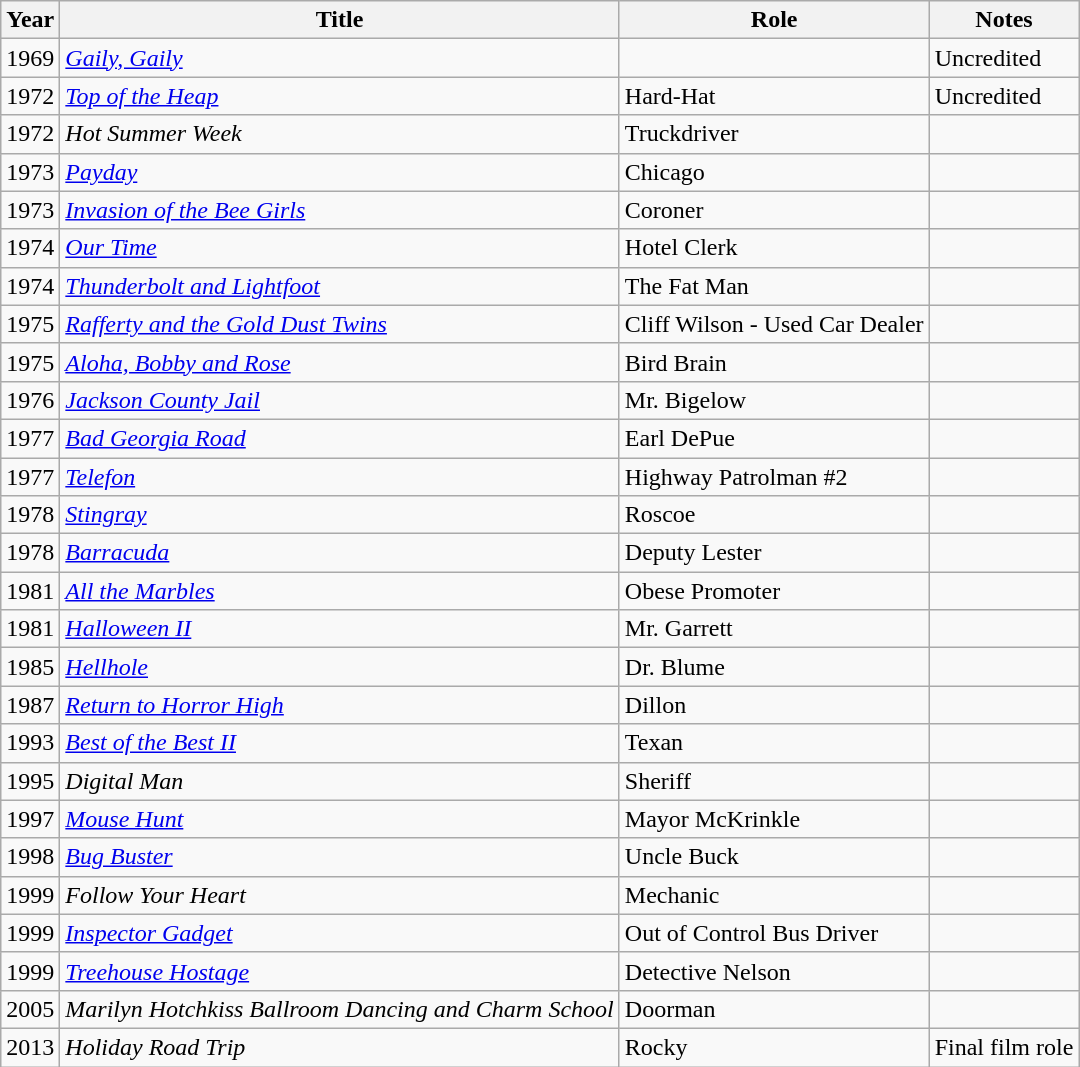<table class="wikitable">
<tr>
<th>Year</th>
<th>Title</th>
<th>Role</th>
<th>Notes</th>
</tr>
<tr>
<td>1969</td>
<td><em><a href='#'>Gaily, Gaily</a></em></td>
<td></td>
<td>Uncredited</td>
</tr>
<tr>
<td>1972</td>
<td><em><a href='#'>Top of the Heap</a></em></td>
<td>Hard-Hat</td>
<td>Uncredited</td>
</tr>
<tr>
<td>1972</td>
<td><em>Hot Summer Week</em></td>
<td>Truckdriver</td>
<td></td>
</tr>
<tr>
<td>1973</td>
<td><em><a href='#'>Payday</a></em></td>
<td>Chicago</td>
<td></td>
</tr>
<tr>
<td>1973</td>
<td><em><a href='#'>Invasion of the Bee Girls</a></em></td>
<td>Coroner</td>
<td></td>
</tr>
<tr>
<td>1974</td>
<td><em><a href='#'>Our Time</a></em></td>
<td>Hotel Clerk</td>
<td></td>
</tr>
<tr>
<td>1974</td>
<td><em><a href='#'>Thunderbolt and Lightfoot</a></em></td>
<td>The Fat Man</td>
<td></td>
</tr>
<tr>
<td>1975</td>
<td><em><a href='#'>Rafferty and the Gold Dust Twins</a></em></td>
<td>Cliff Wilson - Used Car Dealer</td>
<td></td>
</tr>
<tr>
<td>1975</td>
<td><em><a href='#'>Aloha, Bobby and Rose</a></em></td>
<td>Bird Brain</td>
<td></td>
</tr>
<tr>
<td>1976</td>
<td><em><a href='#'>Jackson County Jail</a></em></td>
<td>Mr. Bigelow</td>
<td></td>
</tr>
<tr>
<td>1977</td>
<td><em><a href='#'>Bad Georgia Road</a></em></td>
<td>Earl DePue</td>
<td></td>
</tr>
<tr>
<td>1977</td>
<td><em><a href='#'>Telefon</a></em></td>
<td>Highway Patrolman #2</td>
<td></td>
</tr>
<tr>
<td>1978</td>
<td><em><a href='#'>Stingray</a></em></td>
<td>Roscoe</td>
<td></td>
</tr>
<tr>
<td>1978</td>
<td><em><a href='#'>Barracuda</a></em></td>
<td>Deputy Lester</td>
<td></td>
</tr>
<tr>
<td>1981</td>
<td><em><a href='#'>All the Marbles</a></em></td>
<td>Obese Promoter</td>
<td></td>
</tr>
<tr>
<td>1981</td>
<td><em><a href='#'>Halloween II</a></em></td>
<td>Mr. Garrett</td>
<td></td>
</tr>
<tr>
<td>1985</td>
<td><em><a href='#'>Hellhole</a></em></td>
<td>Dr. Blume</td>
<td></td>
</tr>
<tr>
<td>1987</td>
<td><em><a href='#'>Return to Horror High</a></em></td>
<td>Dillon</td>
<td></td>
</tr>
<tr>
<td>1993</td>
<td><em><a href='#'>Best of the Best II</a></em></td>
<td>Texan</td>
<td></td>
</tr>
<tr>
<td>1995</td>
<td><em>Digital Man</em></td>
<td>Sheriff</td>
<td></td>
</tr>
<tr>
<td>1997</td>
<td><em><a href='#'>Mouse Hunt</a></em></td>
<td>Mayor McKrinkle</td>
<td></td>
</tr>
<tr>
<td>1998</td>
<td><em><a href='#'>Bug Buster</a></em></td>
<td>Uncle Buck</td>
<td></td>
</tr>
<tr>
<td>1999</td>
<td><em>Follow Your Heart</em></td>
<td>Mechanic</td>
<td></td>
</tr>
<tr>
<td>1999</td>
<td><em><a href='#'>Inspector Gadget</a></em></td>
<td>Out of Control Bus Driver</td>
<td></td>
</tr>
<tr>
<td>1999</td>
<td><em><a href='#'>Treehouse Hostage</a></em></td>
<td>Detective Nelson</td>
<td></td>
</tr>
<tr>
<td>2005</td>
<td><em>Marilyn Hotchkiss Ballroom Dancing and Charm School</em></td>
<td>Doorman</td>
<td></td>
</tr>
<tr>
<td>2013</td>
<td><em>Holiday Road Trip</em></td>
<td>Rocky</td>
<td>Final film role</td>
</tr>
</table>
